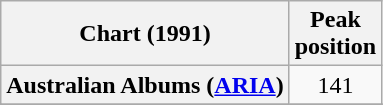<table class="wikitable sortable plainrowheaders" style="text-align:center;">
<tr>
<th>Chart (1991)</th>
<th>Peak<br>position</th>
</tr>
<tr>
<th scope="row">Australian Albums (<a href='#'>ARIA</a>) </th>
<td>141</td>
</tr>
<tr>
</tr>
<tr>
</tr>
</table>
